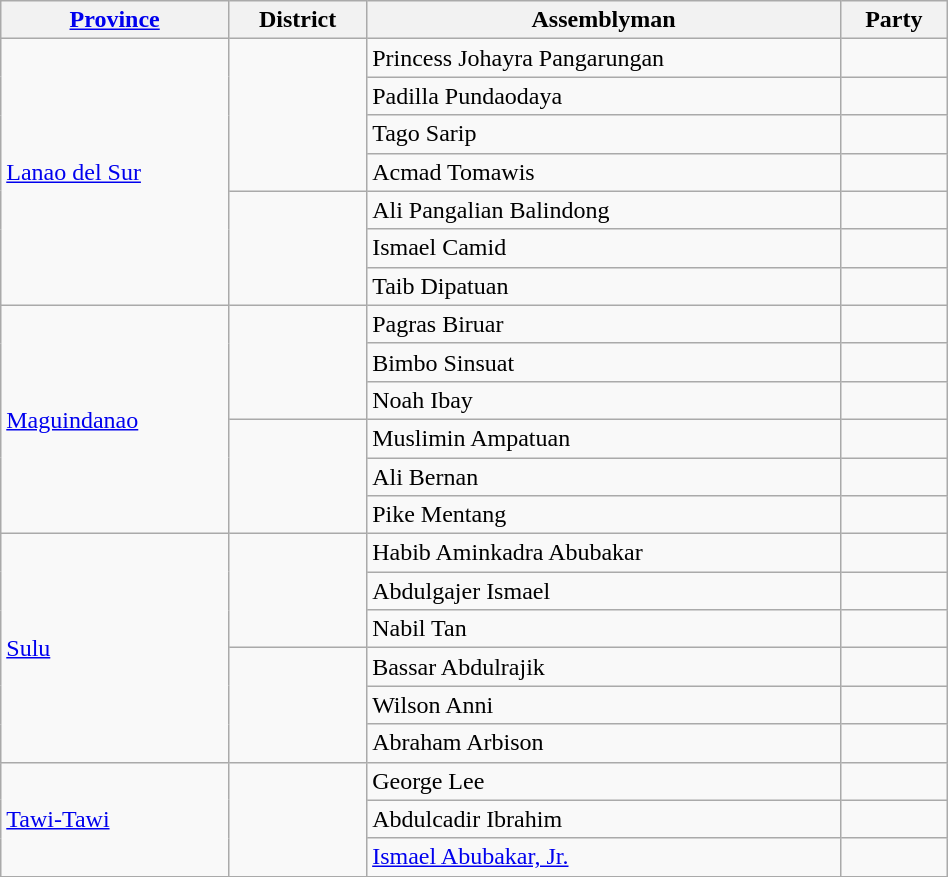<table class="wikitable" width=50%; colspan= 4>
<tr>
<th><a href='#'>Province</a></th>
<th>District</th>
<th>Assemblyman</th>
<th>Party</th>
</tr>
<tr>
<td rowspan=7><a href='#'>Lanao del Sur</a></td>
<td rowspan=4></td>
<td>Princess Johayra Pangarungan</td>
<td></td>
</tr>
<tr>
<td>Padilla Pundaodaya</td>
<td></td>
</tr>
<tr>
<td>Tago Sarip</td>
<td></td>
</tr>
<tr>
<td>Acmad Tomawis</td>
<td></td>
</tr>
<tr>
<td rowspan=3></td>
<td>Ali Pangalian Balindong</td>
<td></td>
</tr>
<tr>
<td>Ismael Camid</td>
<td></td>
</tr>
<tr>
<td>Taib Dipatuan</td>
<td></td>
</tr>
<tr>
<td rowspan=6><a href='#'>Maguindanao</a></td>
<td rowspan=3></td>
<td>Pagras Biruar</td>
<td></td>
</tr>
<tr>
<td>Bimbo Sinsuat</td>
<td></td>
</tr>
<tr>
<td>Noah Ibay</td>
<td></td>
</tr>
<tr>
<td rowspan=3></td>
<td>Muslimin Ampatuan</td>
<td></td>
</tr>
<tr>
<td>Ali Bernan</td>
<td></td>
</tr>
<tr>
<td>Pike Mentang</td>
<td></td>
</tr>
<tr>
<td rowspan=6><a href='#'>Sulu</a></td>
<td rowspan=3></td>
<td>Habib Aminkadra Abubakar</td>
<td></td>
</tr>
<tr>
<td>Abdulgajer Ismael</td>
<td></td>
</tr>
<tr>
<td>Nabil Tan</td>
<td></td>
</tr>
<tr>
<td rowspan=3></td>
<td>Bassar Abdulrajik</td>
<td></td>
</tr>
<tr>
<td>Wilson Anni</td>
<td></td>
</tr>
<tr>
<td>Abraham  Arbison</td>
<td></td>
</tr>
<tr>
<td rowspan=3><a href='#'>Tawi-Tawi</a></td>
<td rowspan=3></td>
<td>George Lee</td>
<td></td>
</tr>
<tr>
<td>Abdulcadir Ibrahim</td>
<td></td>
</tr>
<tr>
<td><a href='#'>Ismael Abubakar, Jr.</a></td>
<td></td>
</tr>
<tr>
</tr>
</table>
